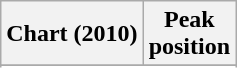<table class="wikitable sortable">
<tr>
<th>Chart (2010)</th>
<th>Peak<br>position</th>
</tr>
<tr>
</tr>
<tr>
</tr>
<tr>
</tr>
<tr>
</tr>
<tr>
</tr>
<tr>
</tr>
</table>
